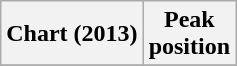<table class="wikitable sortable plainrowheaders">
<tr>
<th scope="col">Chart (2013)</th>
<th scope="col">Peak<br>position</th>
</tr>
<tr>
</tr>
</table>
